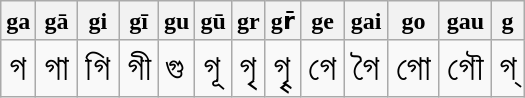<table class="wikitable">
<tr>
<th>ga</th>
<th>gā</th>
<th>gi</th>
<th>gī</th>
<th>gu</th>
<th>gū</th>
<th>gr</th>
<th>gr̄</th>
<th>ge</th>
<th>gai</th>
<th>go</th>
<th>gau</th>
<th>g</th>
</tr>
<tr style="font-size: 150%;">
<td>গ</td>
<td>গা</td>
<td>গি</td>
<td>গী</td>
<td>গু</td>
<td>গূ</td>
<td>গৃ</td>
<td>গৄ</td>
<td>গে</td>
<td>গৈ</td>
<td>গো</td>
<td>গৌ</td>
<td>গ্</td>
</tr>
</table>
